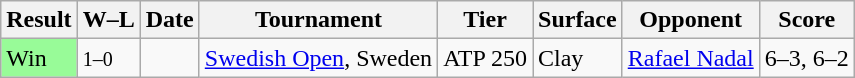<table class="wikitable">
<tr>
<th>Result</th>
<th class="unsortable">W–L</th>
<th>Date</th>
<th>Tournament</th>
<th>Tier</th>
<th>Surface</th>
<th>Opponent</th>
<th class="unsortable">Score</th>
</tr>
<tr>
<td bgcolor=98FB98>Win</td>
<td><small>1–0</small></td>
<td><a href='#'></a></td>
<td><a href='#'>Swedish Open</a>, Sweden</td>
<td>ATP 250</td>
<td>Clay</td>
<td> <a href='#'>Rafael Nadal</a></td>
<td>6–3, 6–2</td>
</tr>
</table>
